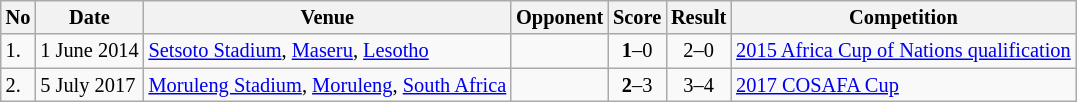<table class="wikitable" style="font-size:85%;">
<tr>
<th>No</th>
<th>Date</th>
<th>Venue</th>
<th>Opponent</th>
<th>Score</th>
<th>Result</th>
<th>Competition</th>
</tr>
<tr>
<td>1.</td>
<td>1 June 2014</td>
<td><a href='#'>Setsoto Stadium</a>, <a href='#'>Maseru</a>, <a href='#'>Lesotho</a></td>
<td></td>
<td align=center><strong>1</strong>–0</td>
<td align=center>2–0</td>
<td><a href='#'>2015 Africa Cup of Nations qualification</a></td>
</tr>
<tr>
<td>2.</td>
<td>5 July 2017</td>
<td><a href='#'>Moruleng Stadium</a>, <a href='#'>Moruleng</a>, <a href='#'>South Africa</a></td>
<td></td>
<td align=center><strong>2</strong>–3</td>
<td align=center>3–4</td>
<td><a href='#'>2017 COSAFA Cup</a></td>
</tr>
</table>
